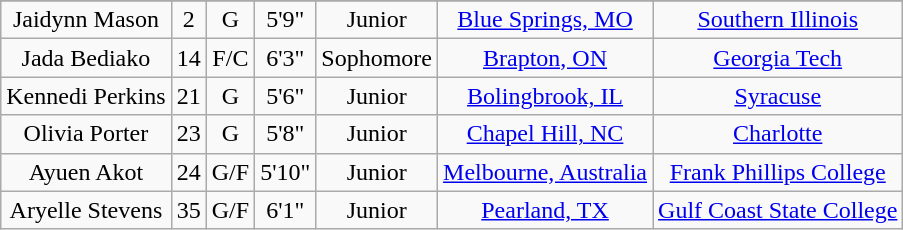<table class="wikitable sortable" style="text-align: center">
<tr align=center>
</tr>
<tr>
<td>Jaidynn Mason</td>
<td>2</td>
<td>G</td>
<td>5'9"</td>
<td>Junior</td>
<td><a href='#'>Blue Springs, MO</a></td>
<td><a href='#'>Southern Illinois</a></td>
</tr>
<tr>
<td>Jada Bediako</td>
<td>14</td>
<td>F/C</td>
<td>6'3"</td>
<td>Sophomore</td>
<td><a href='#'>Brapton, ON</a></td>
<td><a href='#'>Georgia Tech</a></td>
</tr>
<tr>
<td>Kennedi Perkins</td>
<td>21</td>
<td>G</td>
<td>5'6"</td>
<td>Junior</td>
<td><a href='#'>Bolingbrook, IL</a></td>
<td><a href='#'>Syracuse</a></td>
</tr>
<tr>
<td>Olivia Porter</td>
<td>23</td>
<td>G</td>
<td>5'8"</td>
<td>Junior</td>
<td><a href='#'>Chapel Hill, NC</a></td>
<td><a href='#'>Charlotte</a></td>
</tr>
<tr>
<td>Ayuen Akot</td>
<td>24</td>
<td>G/F</td>
<td>5'10"</td>
<td>Junior</td>
<td><a href='#'>Melbourne, Australia</a></td>
<td><a href='#'>Frank Phillips College</a></td>
</tr>
<tr>
<td>Aryelle Stevens</td>
<td>35</td>
<td>G/F</td>
<td>6'1"</td>
<td>Junior</td>
<td><a href='#'>Pearland, TX</a></td>
<td><a href='#'>Gulf Coast State College</a></td>
</tr>
</table>
